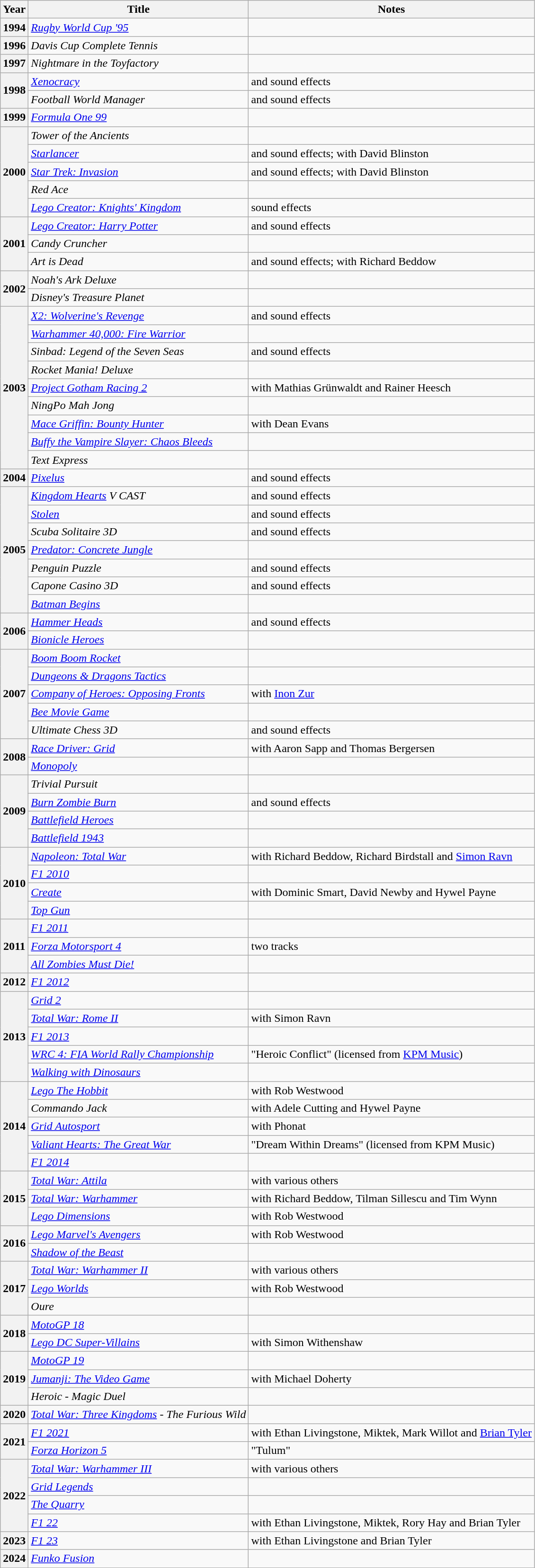<table class="wikitable sortable">
<tr>
<th>Year</th>
<th>Title</th>
<th class="unsortable">Notes</th>
</tr>
<tr>
<th rowspan="1">1994</th>
<td><em><a href='#'>Rugby World Cup '95</a></em></td>
<td></td>
</tr>
<tr>
<th rowspan="1">1996</th>
<td><em>Davis Cup Complete Tennis</em></td>
<td></td>
</tr>
<tr>
<th rowspan="1">1997</th>
<td><em>Nightmare in the Toyfactory</em></td>
<td></td>
</tr>
<tr>
<th rowspan="2">1998</th>
<td><em><a href='#'>Xenocracy</a></em></td>
<td>and sound effects</td>
</tr>
<tr>
<td><em>Football World Manager</em></td>
<td>and sound effects</td>
</tr>
<tr>
<th rowspan="1">1999</th>
<td><em><a href='#'>Formula One 99</a></em></td>
<td></td>
</tr>
<tr>
<th rowspan="5">2000</th>
<td><em>Tower of the Ancients</em></td>
<td></td>
</tr>
<tr>
<td><em><a href='#'>Starlancer</a></em></td>
<td>and sound effects; with David Blinston</td>
</tr>
<tr>
<td><em><a href='#'>Star Trek: Invasion</a></em></td>
<td>and sound effects; with David Blinston</td>
</tr>
<tr>
<td><em>Red Ace</em></td>
<td></td>
</tr>
<tr>
<td><em><a href='#'>Lego Creator: Knights' Kingdom</a></em></td>
<td>sound effects</td>
</tr>
<tr>
<th rowspan="3">2001</th>
<td><em><a href='#'>Lego Creator: Harry Potter</a></em></td>
<td>and sound effects</td>
</tr>
<tr>
<td><em>Candy Cruncher</em></td>
<td></td>
</tr>
<tr>
<td><em>Art is Dead</em></td>
<td>and sound effects; with Richard Beddow</td>
</tr>
<tr>
<th rowspan="2">2002</th>
<td><em>Noah's Ark Deluxe</em></td>
<td></td>
</tr>
<tr>
<td><em>Disney's Treasure Planet</em></td>
<td></td>
</tr>
<tr>
<th rowspan="9">2003</th>
<td><em><a href='#'>X2: Wolverine's Revenge</a></em></td>
<td>and sound effects</td>
</tr>
<tr>
<td><em><a href='#'>Warhammer 40,000: Fire Warrior</a></em></td>
<td></td>
</tr>
<tr>
<td><em>Sinbad: Legend of the Seven Seas</em></td>
<td>and sound effects</td>
</tr>
<tr>
<td><em>Rocket Mania! Deluxe</em></td>
<td></td>
</tr>
<tr>
<td><em><a href='#'>Project Gotham Racing 2</a></em></td>
<td>with Mathias Grünwaldt and Rainer Heesch</td>
</tr>
<tr>
<td><em>NingPo Mah Jong</em></td>
<td></td>
</tr>
<tr>
<td><em><a href='#'>Mace Griffin: Bounty Hunter</a></em></td>
<td>with Dean Evans</td>
</tr>
<tr>
<td><em><a href='#'>Buffy the Vampire Slayer: Chaos Bleeds</a></em></td>
<td></td>
</tr>
<tr>
<td><em>Text Express</em></td>
<td></td>
</tr>
<tr>
<th>2004</th>
<td><em><a href='#'>Pixelus</a></em></td>
<td>and sound effects</td>
</tr>
<tr>
<th rowspan="7">2005</th>
<td><em><a href='#'>Kingdom Hearts</a> V CAST</em></td>
<td>and sound effects</td>
</tr>
<tr>
<td><em><a href='#'>Stolen</a></em></td>
<td>and sound effects</td>
</tr>
<tr>
<td><em>Scuba Solitaire 3D</em></td>
<td>and sound effects</td>
</tr>
<tr>
<td><em><a href='#'>Predator: Concrete Jungle</a></em></td>
<td></td>
</tr>
<tr>
<td><em>Penguin Puzzle</em></td>
<td>and sound effects</td>
</tr>
<tr>
<td><em>Capone Casino 3D</em></td>
<td>and sound effects</td>
</tr>
<tr>
<td><em><a href='#'>Batman Begins</a></em></td>
<td></td>
</tr>
<tr>
<th rowspan="2">2006</th>
<td><em><a href='#'>Hammer Heads</a></em></td>
<td>and sound effects</td>
</tr>
<tr>
<td><em><a href='#'>Bionicle Heroes</a></em></td>
<td></td>
</tr>
<tr>
<th rowspan="5">2007</th>
<td><em><a href='#'>Boom Boom Rocket</a></em></td>
<td></td>
</tr>
<tr>
<td><em><a href='#'>Dungeons & Dragons Tactics</a></em></td>
<td></td>
</tr>
<tr>
<td><em><a href='#'>Company of Heroes: Opposing Fronts</a></em></td>
<td>with <a href='#'>Inon Zur</a></td>
</tr>
<tr>
<td><em><a href='#'>Bee Movie Game</a></em></td>
<td></td>
</tr>
<tr>
<td><em>Ultimate Chess 3D</em></td>
<td>and sound effects</td>
</tr>
<tr>
<th rowspan="2">2008</th>
<td><em><a href='#'>Race Driver: Grid</a></em></td>
<td>with Aaron Sapp and Thomas Bergersen</td>
</tr>
<tr>
<td><em><a href='#'>Monopoly</a></em></td>
<td></td>
</tr>
<tr>
<th rowspan="4">2009</th>
<td><em>Trivial Pursuit</em></td>
<td></td>
</tr>
<tr>
<td><em><a href='#'>Burn Zombie Burn</a></em></td>
<td>and sound effects</td>
</tr>
<tr>
<td><em><a href='#'>Battlefield Heroes</a></em></td>
<td></td>
</tr>
<tr>
<td><em><a href='#'>Battlefield 1943</a></em></td>
<td></td>
</tr>
<tr>
<th rowspan="4">2010</th>
<td><em><a href='#'>Napoleon: Total War</a></em></td>
<td>with Richard Beddow, Richard Birdstall and <a href='#'>Simon Ravn</a></td>
</tr>
<tr>
<td><em><a href='#'>F1 2010</a></em></td>
<td></td>
</tr>
<tr>
<td><em><a href='#'>Create</a></em></td>
<td>with Dominic Smart, David Newby and Hywel Payne</td>
</tr>
<tr>
<td><em><a href='#'>Top Gun</a></em></td>
<td></td>
</tr>
<tr>
<th rowspan="3">2011</th>
<td><em><a href='#'>F1 2011</a></em></td>
<td></td>
</tr>
<tr>
<td><em><a href='#'>Forza Motorsport 4</a></em></td>
<td>two tracks</td>
</tr>
<tr>
<td><em><a href='#'>All Zombies Must Die!</a></em></td>
<td></td>
</tr>
<tr>
<th rowspan="1">2012</th>
<td><em><a href='#'>F1 2012</a></em></td>
<td></td>
</tr>
<tr>
<th rowspan="5">2013</th>
<td><em><a href='#'>Grid 2</a></em></td>
<td></td>
</tr>
<tr>
<td><em><a href='#'>Total War: Rome II</a></em></td>
<td>with Simon Ravn</td>
</tr>
<tr>
<td><em><a href='#'>F1 2013</a></em></td>
<td></td>
</tr>
<tr>
<td><em><a href='#'>WRC 4: FIA World Rally Championship</a></em></td>
<td>"Heroic Conflict" (licensed from <a href='#'>KPM Music</a>)</td>
</tr>
<tr>
<td><em><a href='#'>Walking with Dinosaurs</a></em></td>
<td></td>
</tr>
<tr>
<th rowspan="5">2014</th>
<td><em><a href='#'>Lego The Hobbit</a></em></td>
<td>with Rob Westwood</td>
</tr>
<tr>
<td><em>Commando Jack</em></td>
<td>with Adele Cutting and Hywel Payne</td>
</tr>
<tr>
<td><em><a href='#'>Grid Autosport</a></em></td>
<td>with Phonat</td>
</tr>
<tr>
<td><em><a href='#'>Valiant Hearts: The Great War</a></em></td>
<td>"Dream Within Dreams" (licensed from KPM Music)</td>
</tr>
<tr>
<td><em><a href='#'>F1 2014</a></em></td>
<td></td>
</tr>
<tr>
<th rowspan="3">2015</th>
<td><em><a href='#'>Total War: Attila</a></em></td>
<td>with various others</td>
</tr>
<tr>
<td><em><a href='#'>Total War: Warhammer</a></em></td>
<td>with Richard Beddow, Tilman Sillescu and Tim Wynn</td>
</tr>
<tr>
<td><em><a href='#'>Lego Dimensions</a></em></td>
<td>with Rob Westwood</td>
</tr>
<tr>
<th rowspan="2">2016</th>
<td><em><a href='#'>Lego Marvel's Avengers</a></em></td>
<td>with Rob Westwood</td>
</tr>
<tr>
<td><em><a href='#'>Shadow of the Beast</a></em></td>
<td></td>
</tr>
<tr>
<th rowspan="3">2017</th>
<td><em><a href='#'>Total War: Warhammer II</a></em></td>
<td>with various others</td>
</tr>
<tr>
<td><em><a href='#'>Lego Worlds</a></em></td>
<td>with Rob Westwood</td>
</tr>
<tr>
<td><em>Oure</em></td>
<td></td>
</tr>
<tr>
<th rowspan="2">2018</th>
<td><em><a href='#'>MotoGP 18</a></em></td>
<td></td>
</tr>
<tr>
<td><em><a href='#'>Lego DC Super-Villains</a></em></td>
<td>with Simon Withenshaw</td>
</tr>
<tr>
<th rowspan="3">2019</th>
<td><em><a href='#'>MotoGP 19</a></em></td>
<td></td>
</tr>
<tr>
<td><em><a href='#'>Jumanji: The Video Game</a></em></td>
<td>with Michael Doherty</td>
</tr>
<tr>
<td><em>Heroic - Magic Duel</em></td>
<td></td>
</tr>
<tr>
<th rowspan="1">2020</th>
<td><em><a href='#'>Total War: Three Kingdoms</a> - The Furious Wild</em></td>
<td></td>
</tr>
<tr>
<th rowspan="2">2021</th>
<td><em><a href='#'>F1 2021</a></em></td>
<td>with Ethan Livingstone, Miktek, Mark Willot and <a href='#'>Brian Tyler</a></td>
</tr>
<tr>
<td><em><a href='#'>Forza Horizon 5</a></em></td>
<td>"Tulum"</td>
</tr>
<tr>
<th rowspan="4">2022</th>
<td><em><a href='#'>Total War: Warhammer III</a></em></td>
<td>with various others</td>
</tr>
<tr>
<td><em><a href='#'>Grid Legends</a></em></td>
<td></td>
</tr>
<tr>
<td><em><a href='#'>The Quarry</a></em></td>
<td></td>
</tr>
<tr>
<td><em><a href='#'>F1 22</a></em></td>
<td>with Ethan Livingstone, Miktek, Rory Hay and Brian Tyler</td>
</tr>
<tr>
<th>2023</th>
<td><em><a href='#'>F1 23</a></em></td>
<td>with Ethan Livingstone and Brian Tyler</td>
</tr>
<tr>
<th>2024</th>
<td><em><a href='#'>Funko Fusion</a></em></td>
</tr>
</table>
